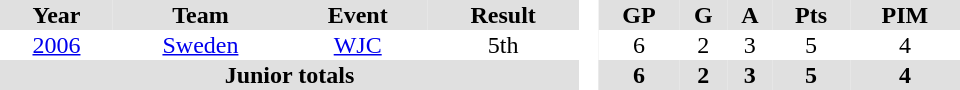<table border="0" cellpadding="1" cellspacing="0" style="text-align:center; width:40em">
<tr ALIGN="center" bgcolor="#e0e0e0">
<th>Year</th>
<th>Team</th>
<th>Event</th>
<th>Result</th>
<th rowspan="99" bgcolor="#ffffff"> </th>
<th>GP</th>
<th>G</th>
<th>A</th>
<th>Pts</th>
<th>PIM</th>
</tr>
<tr>
<td><a href='#'>2006</a></td>
<td><a href='#'>Sweden</a></td>
<td><a href='#'>WJC</a></td>
<td>5th</td>
<td>6</td>
<td>2</td>
<td>3</td>
<td>5</td>
<td>4</td>
</tr>
<tr bgcolor="#e0e0e0">
<th colspan="4">Junior totals</th>
<th>6</th>
<th>2</th>
<th>3</th>
<th>5</th>
<th>4</th>
</tr>
</table>
